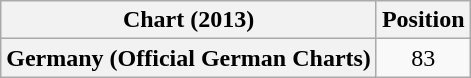<table class="wikitable plainrowheaders" style="text-align:center">
<tr>
<th scope="col">Chart (2013)</th>
<th scope="col">Position</th>
</tr>
<tr>
<th scope="row">Germany (Official German Charts)</th>
<td>83</td>
</tr>
</table>
